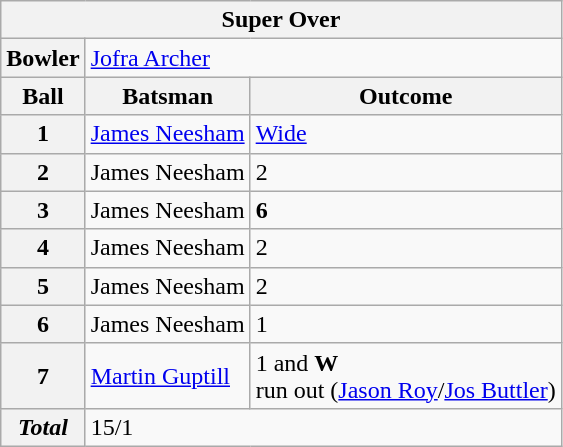<table class="wikitable">
<tr>
<th colspan="3"> Super Over</th>
</tr>
<tr>
<th>Bowler</th>
<td colspan="2"> <a href='#'>Jofra Archer</a></td>
</tr>
<tr>
<th align=center>Ball</th>
<th>Batsman</th>
<th>Outcome</th>
</tr>
<tr>
<th align=center>1</th>
<td><a href='#'>James Neesham</a></td>
<td><a href='#'>Wide</a></td>
</tr>
<tr>
<th align=center>2</th>
<td>James Neesham</td>
<td>2</td>
</tr>
<tr>
<th align=center>3</th>
<td>James Neesham</td>
<td><strong>6</strong></td>
</tr>
<tr>
<th align=center>4</th>
<td>James Neesham</td>
<td>2</td>
</tr>
<tr>
<th align=center>5</th>
<td>James Neesham</td>
<td>2</td>
</tr>
<tr>
<th align=center>6</th>
<td>James Neesham</td>
<td>1</td>
</tr>
<tr>
<th align=center>7</th>
<td><a href='#'>Martin Guptill</a></td>
<td>1 and <strong>W</strong><br>run out (<a href='#'>Jason Roy</a>/<a href='#'>Jos Buttler</a>)</td>
</tr>
<tr>
<th align=center><em>Total</em></th>
<td colspan="2">15/1</td>
</tr>
</table>
